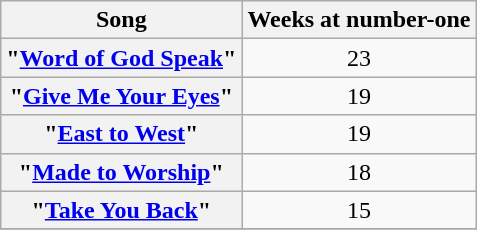<table class="plainrowheaders wikitable sortable">
<tr>
<th scope="col">Song</th>
<th scope="col">Weeks at number-one</th>
</tr>
<tr>
<th scope="row">"<a href='#'>Word of God Speak</a>"</th>
<td align="center">23</td>
</tr>
<tr>
<th scope="row">"<a href='#'>Give Me Your Eyes</a>"</th>
<td align="center">19</td>
</tr>
<tr>
<th scope="row">"<a href='#'>East to West</a>"</th>
<td align="center">19</td>
</tr>
<tr>
<th scope="row">"<a href='#'>Made to Worship</a>"</th>
<td align="center">18</td>
</tr>
<tr>
<th scope="row">"<a href='#'>Take You Back</a>"</th>
<td align="center">15</td>
</tr>
<tr>
</tr>
</table>
